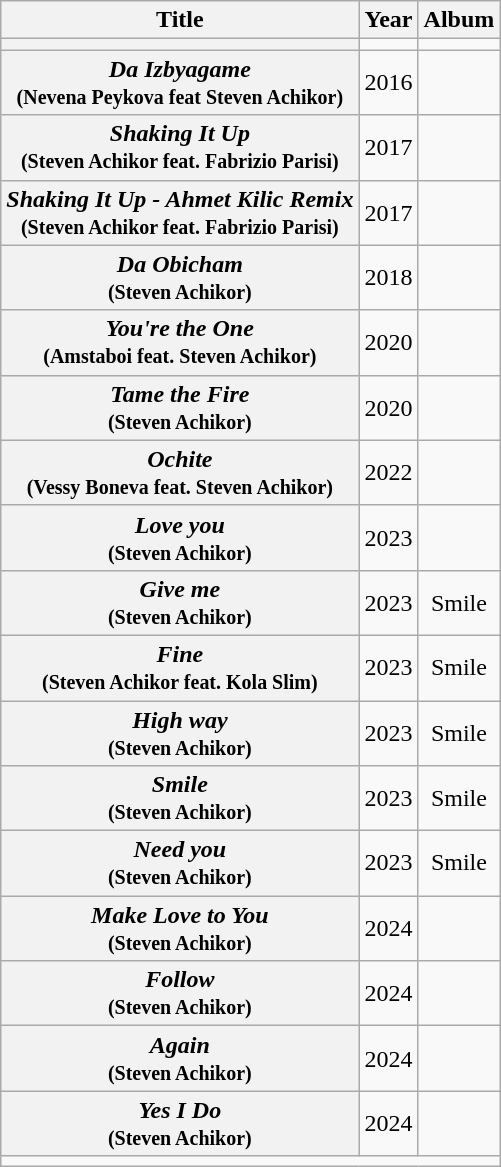<table class="wikitable plainrowheaders" style="text-align:center;">
<tr>
<th scope="col" rowspan="2">Title</th>
<th scope="col" rowspan="2">Year</th>
<th scope="col" rowspan="2">Album</th>
</tr>
<tr>
</tr>
<tr>
<th scope="row"></th>
<td></td>
</tr>
<tr>
<th scope="row"><em>Da Izbyagame</em> <br><small>(Nevena Peykova feat Steven Achikor)</small></th>
<td>2016</td>
<td></td>
</tr>
<tr>
<th scope="row"><em>Shaking It Up</em> <br><small>(Steven Achikor feat. Fabrizio Parisi)</small></th>
<td>2017</td>
<td></td>
</tr>
<tr>
<th scope="row"><em>Shaking It Up - Ahmet Kilic Remix</em> <br><small>(Steven Achikor feat. Fabrizio Parisi)</small></th>
<td>2017</td>
<td></td>
</tr>
<tr>
<th scope="row"><em>Da Obicham</em> <br><small>(Steven Achikor)</small></th>
<td>2018</td>
<td></td>
</tr>
<tr>
<th scope="row"><em>You're the One</em> <br><small>(Amstaboi feat. Steven Achikor)</small></th>
<td>2020</td>
<td></td>
</tr>
<tr>
<th scope="row"><em>Tame the Fire</em> <br><small>(Steven Achikor)</small></th>
<td>2020</td>
<td></td>
</tr>
<tr>
<th scope="row"><em>Ochite</em> <br><small>(Vessy Boneva feat. Steven Achikor)</small></th>
<td>2022</td>
<td></td>
</tr>
<tr>
<th scope="row"><em>Love you</em> <br><small>(Steven Achikor)</small></th>
<td>2023</td>
<td></td>
</tr>
<tr>
<th scope="row"><em>Give me</em> <br><small>(Steven Achikor)</small></th>
<td>2023</td>
<td>Smile</td>
</tr>
<tr>
<th scope="row"><em>Fine</em> <br><small>(Steven Achikor feat. Kola Slim)</small></th>
<td>2023</td>
<td>Smile</td>
</tr>
<tr>
<th scope="row"><em>High way</em> <br><small>(Steven Achikor)</small></th>
<td>2023</td>
<td>Smile</td>
</tr>
<tr>
<th scope="row"><em>Smile</em> <br><small>(Steven Achikor)</small></th>
<td>2023</td>
<td>Smile</td>
</tr>
<tr>
<th scope="row"><em>Need you</em> <br><small>(Steven Achikor)</small></th>
<td>2023</td>
<td>Smile</td>
</tr>
<tr>
<th scope="row"><em>Make Love to You</em> <br><small>(Steven Achikor)</small></th>
<td>2024</td>
<td></td>
</tr>
<tr>
<th scope="row"><em>Follow</em> <br><small>(Steven Achikor)</small></th>
<td>2024</td>
<td></td>
</tr>
<tr>
<th scope="row"><em>Again</em> <br><small>(Steven Achikor)</small></th>
<td>2024</td>
<td></td>
</tr>
<tr>
<th scope="row"><em>Yes I Do</em> <br><small>(Steven Achikor)</small></th>
<td>2024</td>
<td></td>
</tr>
<tr>
<td colspan="13" style="font-size:90%"></td>
</tr>
</table>
